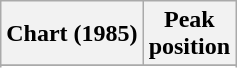<table class="wikitable sortable plainrowheaders" style="text-align:center">
<tr>
<th scope="col">Chart (1985)</th>
<th scope="col">Peak<br>position</th>
</tr>
<tr>
</tr>
<tr>
</tr>
<tr>
</tr>
<tr>
</tr>
<tr>
</tr>
</table>
